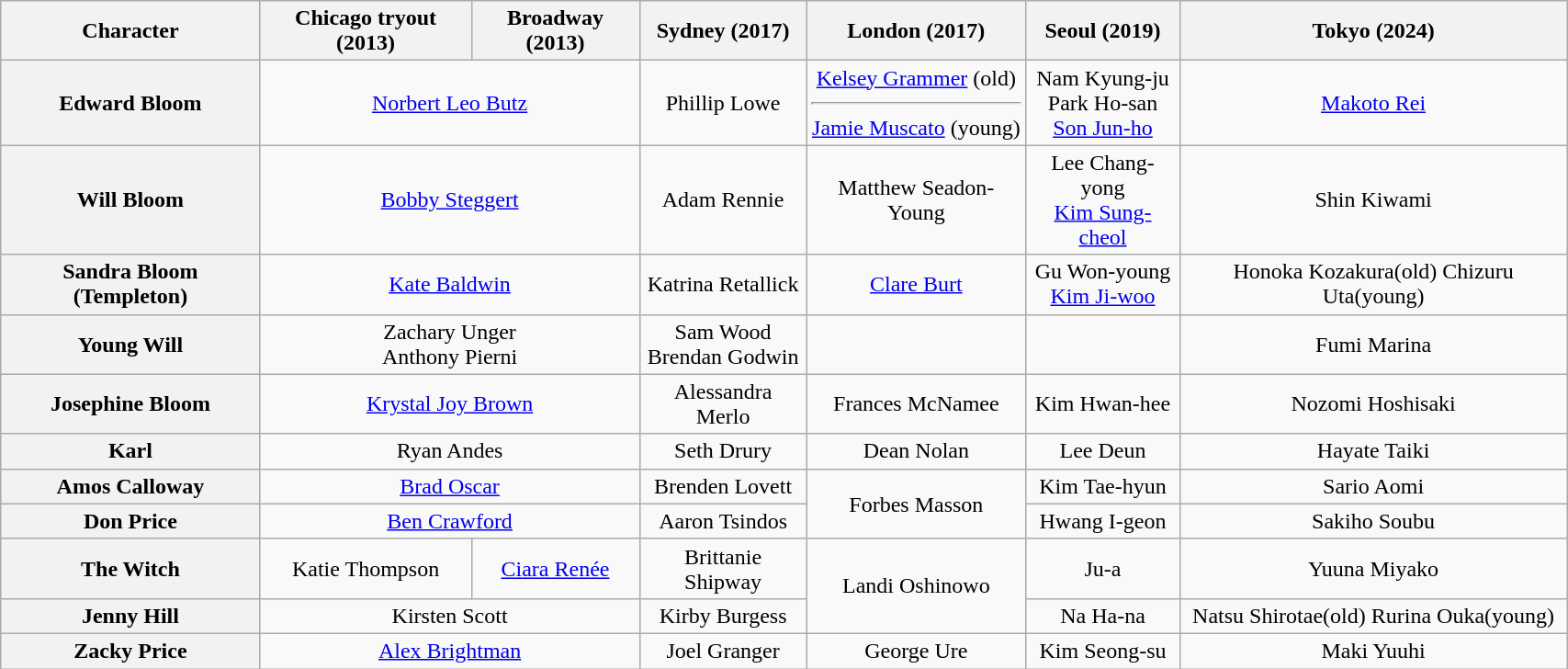<table class="wikitable" style="width:90%; text-align:center;">
<tr>
<th scope"col">Character</th>
<th scope"col">Chicago tryout (2013)</th>
<th scope"col">Broadway (2013)</th>
<th scope"col">Sydney (2017)</th>
<th scope"col">London (2017)</th>
<th scope"col">Seoul (2019)</th>
<th scope"col">Tokyo (2024)</th>
</tr>
<tr>
<th scope="row">Edward Bloom</th>
<td colspan="2"><a href='#'>Norbert Leo Butz</a></td>
<td>Phillip Lowe</td>
<td><a href='#'>Kelsey Grammer</a> (old) <hr><a href='#'>Jamie Muscato</a> (young)</td>
<td>Nam Kyung-ju <br>Park Ho-san <br><a href='#'>Son Jun-ho</a></td>
<td><a href='#'>Makoto Rei</a></td>
</tr>
<tr>
<th scope="row">Will Bloom</th>
<td colspan="2"><a href='#'>Bobby Steggert</a></td>
<td>Adam Rennie</td>
<td>Matthew Seadon-Young</td>
<td>Lee Chang-yong <br><a href='#'>Kim Sung-cheol</a></td>
<td>Shin Kiwami</td>
</tr>
<tr>
<th scope="row">Sandra Bloom (Templeton)</th>
<td colspan="2"><a href='#'>Kate Baldwin</a></td>
<td>Katrina Retallick</td>
<td><a href='#'>Clare Burt</a></td>
<td>Gu Won-young <br><a href='#'>Kim Ji-woo</a></td>
<td>Honoka Kozakura(old) Chizuru Uta(young)</td>
</tr>
<tr>
<th scope="row">Young Will</th>
<td colspan="2">Zachary Unger<br>Anthony Pierni</td>
<td>Sam Wood<br>Brendan Godwin</td>
<td></td>
<td></td>
<td>Fumi Marina</td>
</tr>
<tr>
<th scope="row">Josephine Bloom</th>
<td colspan="2"><a href='#'>Krystal Joy Brown</a></td>
<td>Alessandra Merlo</td>
<td>Frances McNamee</td>
<td>Kim Hwan-hee</td>
<td>Nozomi Hoshisaki</td>
</tr>
<tr>
<th scope="row">Karl</th>
<td colspan="2">Ryan Andes</td>
<td>Seth Drury</td>
<td>Dean Nolan</td>
<td>Lee Deun</td>
<td>Hayate Taiki</td>
</tr>
<tr>
<th scope="row">Amos Calloway</th>
<td colspan="2"><a href='#'>Brad Oscar</a></td>
<td>Brenden Lovett</td>
<td rowspan="2">Forbes Masson</td>
<td>Kim Tae-hyun</td>
<td>Sario Aomi</td>
</tr>
<tr>
<th scope="row">Don Price</th>
<td colspan="2"><a href='#'>Ben Crawford</a></td>
<td>Aaron Tsindos</td>
<td>Hwang I-geon</td>
<td>Sakiho Soubu</td>
</tr>
<tr>
<th scope="row">The Witch</th>
<td>Katie Thompson</td>
<td><a href='#'>Ciara Renée</a></td>
<td>Brittanie Shipway</td>
<td rowspan="2">Landi Oshinowo</td>
<td>Ju-a</td>
<td>Yuuna Miyako</td>
</tr>
<tr>
<th scope="row">Jenny Hill</th>
<td colspan="2">Kirsten Scott</td>
<td>Kirby Burgess</td>
<td>Na Ha-na</td>
<td>Natsu Shirotae(old) Rurina Ouka(young)</td>
</tr>
<tr>
<th scope="row">Zacky Price</th>
<td colspan="2"><a href='#'>Alex Brightman</a></td>
<td>Joel Granger</td>
<td>George Ure</td>
<td>Kim Seong-su</td>
<td>Maki Yuuhi</td>
</tr>
</table>
